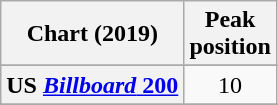<table class="wikitable sortable plainrowheaders" style="text-align:center;">
<tr>
<th scope="col">Chart (2019)</th>
<th scope="col">Peak<br>position</th>
</tr>
<tr>
</tr>
<tr>
</tr>
<tr>
</tr>
<tr>
</tr>
<tr>
</tr>
<tr>
</tr>
<tr>
</tr>
<tr>
</tr>
<tr>
</tr>
<tr>
</tr>
<tr>
<th scope="row">US <a href='#'><em>Billboard</em> 200</a></th>
<td>10</td>
</tr>
<tr>
</tr>
<tr>
</tr>
</table>
